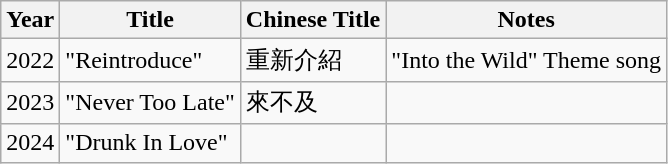<table class="wikitable plainrowheaders">
<tr>
<th>Year</th>
<th>Title</th>
<th>Chinese Title</th>
<th>Notes</th>
</tr>
<tr>
<td rowspan="1">2022</td>
<td scope="row">"Reintroduce"</td>
<td>重新介紹</td>
<td>"Into the Wild" Theme song</td>
</tr>
<tr>
<td>2023</td>
<td>"Never Too Late"</td>
<td>來不及</td>
<td></td>
</tr>
<tr>
<td>2024</td>
<td>"Drunk In Love"</td>
<td></td>
</tr>
</table>
